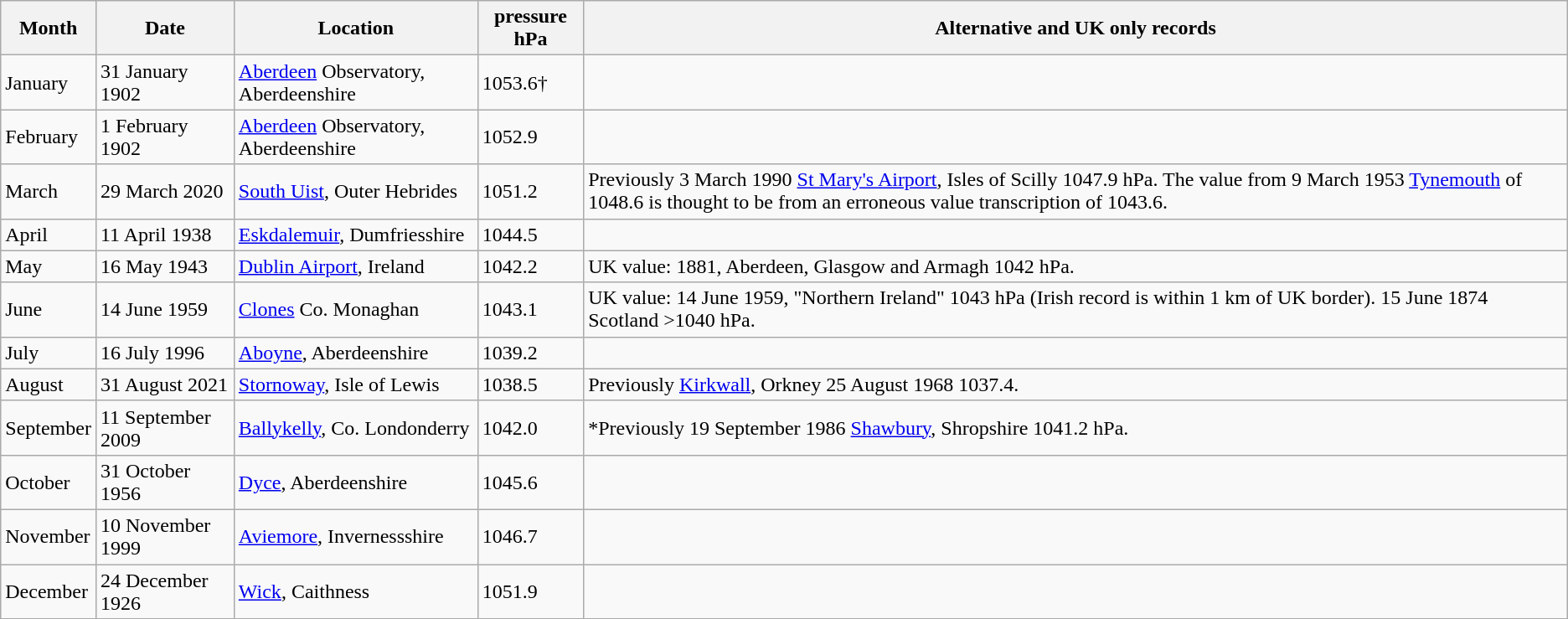<table class="wikitable sortable">
<tr>
<th>Month</th>
<th>Date</th>
<th class="unsortable">Location</th>
<th>pressure hPa</th>
<th class="unsortable">Alternative and UK only records</th>
</tr>
<tr>
<td>January</td>
<td>31 January 1902</td>
<td><a href='#'>Aberdeen</a> Observatory, Aberdeenshire</td>
<td>1053.6†</td>
<td></td>
</tr>
<tr>
<td>February</td>
<td>1 February 1902</td>
<td><a href='#'>Aberdeen</a> Observatory, Aberdeenshire</td>
<td>1052.9</td>
<td></td>
</tr>
<tr>
<td>March</td>
<td>29 March 2020</td>
<td><a href='#'>South Uist</a>, Outer Hebrides</td>
<td>1051.2 </td>
<td>Previously 3 March 1990 <a href='#'>St Mary's Airport</a>, Isles of Scilly 1047.9 hPa. The value from 9 March 1953 <a href='#'>Tynemouth</a> of 1048.6 is thought to be from an erroneous value transcription of 1043.6.</td>
</tr>
<tr>
<td>April</td>
<td>11 April 1938</td>
<td><a href='#'>Eskdalemuir</a>, Dumfriesshire</td>
<td>1044.5</td>
<td></td>
</tr>
<tr>
<td>May</td>
<td>16 May 1943</td>
<td><a href='#'>Dublin Airport</a>, Ireland</td>
<td>1042.2</td>
<td>UK value: 1881, Aberdeen, Glasgow and Armagh 1042 hPa.</td>
</tr>
<tr>
<td>June</td>
<td>14 June 1959</td>
<td><a href='#'>Clones</a> Co. Monaghan</td>
<td>1043.1</td>
<td>UK value: 14 June 1959, "Northern Ireland" 1043 hPa (Irish record is within 1 km of UK border). 15 June 1874 Scotland >1040 hPa.</td>
</tr>
<tr>
<td>July</td>
<td>16 July 1996</td>
<td><a href='#'>Aboyne</a>, Aberdeenshire</td>
<td>1039.2</td>
<td></td>
</tr>
<tr>
<td>August</td>
<td>31 August 2021</td>
<td><a href='#'>Stornoway</a>, Isle of Lewis</td>
<td>1038.5</td>
<td>Previously <a href='#'>Kirkwall</a>, Orkney 25 August 1968 1037.4.</td>
</tr>
<tr>
<td>September</td>
<td>11 September 2009</td>
<td><a href='#'>Ballykelly</a>, Co. Londonderry</td>
<td>1042.0</td>
<td>*Previously 19 September 1986 <a href='#'>Shawbury</a>, Shropshire 1041.2 hPa.</td>
</tr>
<tr>
<td>October</td>
<td>31 October 1956</td>
<td><a href='#'>Dyce</a>, Aberdeenshire</td>
<td>1045.6</td>
<td></td>
</tr>
<tr>
<td>November</td>
<td>10 November 1999</td>
<td><a href='#'>Aviemore</a>, Invernessshire</td>
<td>1046.7</td>
<td></td>
</tr>
<tr>
<td>December</td>
<td>24 December 1926</td>
<td><a href='#'>Wick</a>, Caithness</td>
<td>1051.9</td>
<td></td>
</tr>
</table>
